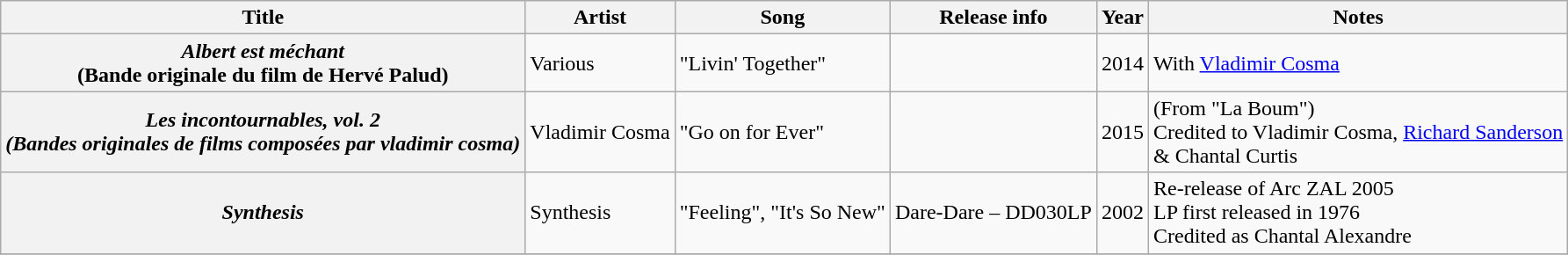<table class="wikitable plainrowheaders sortable">
<tr>
<th scope="col">Title</th>
<th scope="col">Artist</th>
<th scope="col">Song</th>
<th scope="col">Release info</th>
<th scope="col">Year</th>
<th scope="col" class="unsortable">Notes</th>
</tr>
<tr>
<th scope="row"><em>Albert est méchant</em><br>(Bande originale du film de Hervé Palud)</th>
<td>Various</td>
<td>"Livin' Together"</td>
<td></td>
<td>2014</td>
<td>With <a href='#'>Vladimir Cosma</a></td>
</tr>
<tr>
<th scope="row"><em>Les incontournables, vol. 2<br>(Bandes originales de films composées par vladimir cosma)</em></th>
<td>Vladimir Cosma</td>
<td>"Go on for Ever"</td>
<td></td>
<td>2015</td>
<td>(From "La Boum")<br> Credited to Vladimir Cosma, <a href='#'>Richard Sanderson</a><br> & Chantal Curtis</td>
</tr>
<tr>
<th scope="row"><em>Synthesis </em></th>
<td>Synthesis</td>
<td>"Feeling", "It's So New"</td>
<td>Dare-Dare – DD030LP</td>
<td>2002</td>
<td>Re-release of Arc ZAL 2005<br>LP first released in 1976<br>Credited as Chantal Alexandre</td>
</tr>
<tr>
</tr>
</table>
